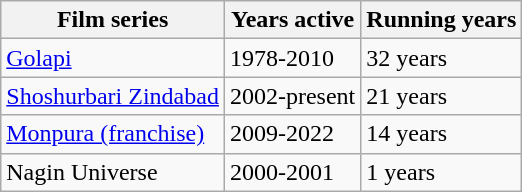<table class="wikitable">
<tr>
<th>Film series</th>
<th>Years active</th>
<th>Running years</th>
</tr>
<tr>
<td><a href='#'>Golapi</a></td>
<td>1978-2010</td>
<td>32 years</td>
</tr>
<tr>
<td><a href='#'>Shoshurbari Zindabad</a></td>
<td>2002-present</td>
<td>21 years</td>
</tr>
<tr>
<td><a href='#'>Monpura (franchise)</a></td>
<td>2009-2022</td>
<td>14 years</td>
</tr>
<tr>
<td>Nagin Universe</td>
<td>2000-2001</td>
<td>1 years</td>
</tr>
</table>
